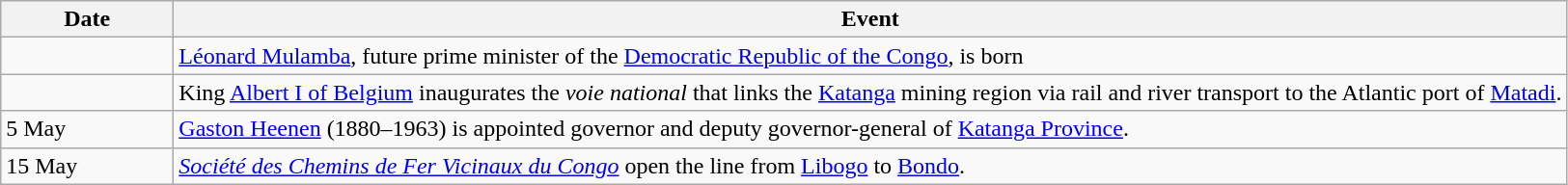<table class=wikitable>
<tr>
<th style="width:7em">Date</th>
<th>Event</th>
</tr>
<tr>
<td></td>
<td><a href='#'>Léonard Mulamba</a>, future prime minister of the <a href='#'>Democratic Republic of the Congo</a>, is born</td>
</tr>
<tr>
<td></td>
<td>King <a href='#'>Albert I of Belgium</a> inaugurates the <em>voie national</em> that links the <a href='#'>Katanga</a> mining region via rail and river transport to the Atlantic port of <a href='#'>Matadi</a>.</td>
</tr>
<tr>
<td>5 May</td>
<td><a href='#'>Gaston Heenen</a> (1880–1963) is appointed governor and deputy governor-general of <a href='#'>Katanga Province</a>.</td>
</tr>
<tr>
<td>15 May</td>
<td><em><a href='#'>Société des Chemins de Fer Vicinaux du Congo</a></em> open the line from <a href='#'>Libogo</a> to <a href='#'>Bondo</a>.</td>
</tr>
</table>
